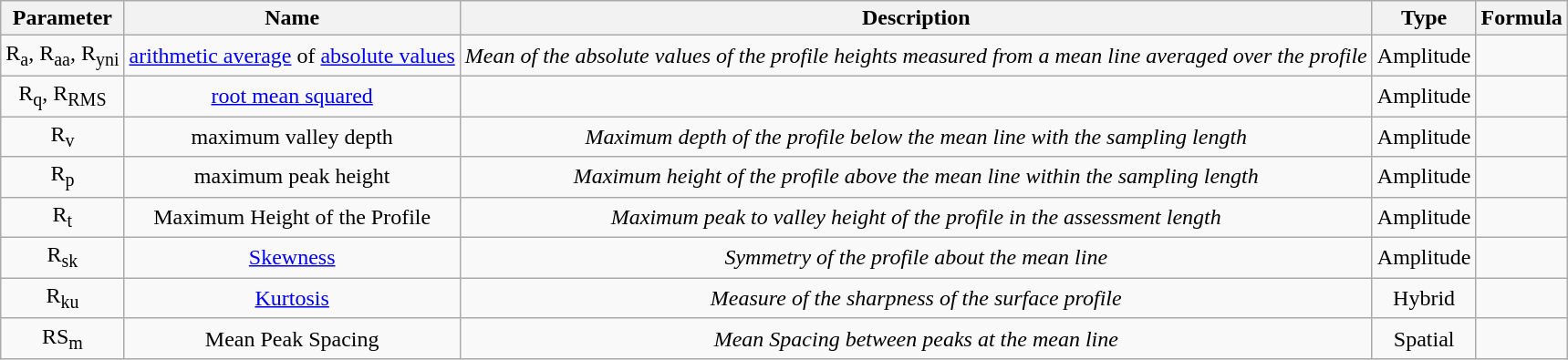<table class="wikitable" style="text-align:center">
<tr>
<th>Parameter</th>
<th>Name</th>
<th>Description</th>
<th>Type</th>
<th>Formula</th>
</tr>
<tr>
<td>R<sub>a</sub>, R<sub>aa</sub>, R<sub>yni</sub></td>
<td><a href='#'>arithmetic average</a> of <a href='#'>absolute values</a></td>
<td><em>Mean of the absolute values of the profile heights measured from a mean line averaged over the profile</em></td>
<td>Amplitude</td>
<td></td>
</tr>
<tr>
<td>R<sub>q</sub>, R<sub>RMS</sub></td>
<td><a href='#'>root mean squared</a></td>
<td></td>
<td>Amplitude</td>
<td></td>
</tr>
<tr>
<td>R<sub>v</sub></td>
<td>maximum valley depth</td>
<td><em>Maximum depth of the profile below the mean line with the sampling length</em></td>
<td>Amplitude</td>
<td></td>
</tr>
<tr>
<td>R<sub>p</sub></td>
<td>maximum peak height</td>
<td><em>Maximum height of the profile above the mean line within the sampling length</em></td>
<td>Amplitude</td>
<td></td>
</tr>
<tr>
<td>R<sub>t</sub></td>
<td>Maximum Height of the Profile</td>
<td><em>Maximum peak to valley height of the profile in the assessment length</em></td>
<td>Amplitude</td>
<td></td>
</tr>
<tr>
<td>R<sub>sk</sub></td>
<td><a href='#'>Skewness</a></td>
<td><em>Symmetry of the profile about the mean line</em></td>
<td>Amplitude</td>
<td></td>
</tr>
<tr>
<td>R<sub>ku</sub></td>
<td><a href='#'>Kurtosis</a></td>
<td><em>Measure of the sharpness of the surface profile</em></td>
<td>Hybrid</td>
<td></td>
</tr>
<tr>
<td>RS<sub>m</sub></td>
<td>Mean Peak Spacing</td>
<td><em>Mean Spacing between peaks at the mean line</em></td>
<td>Spatial</td>
<td></td>
</tr>
</table>
